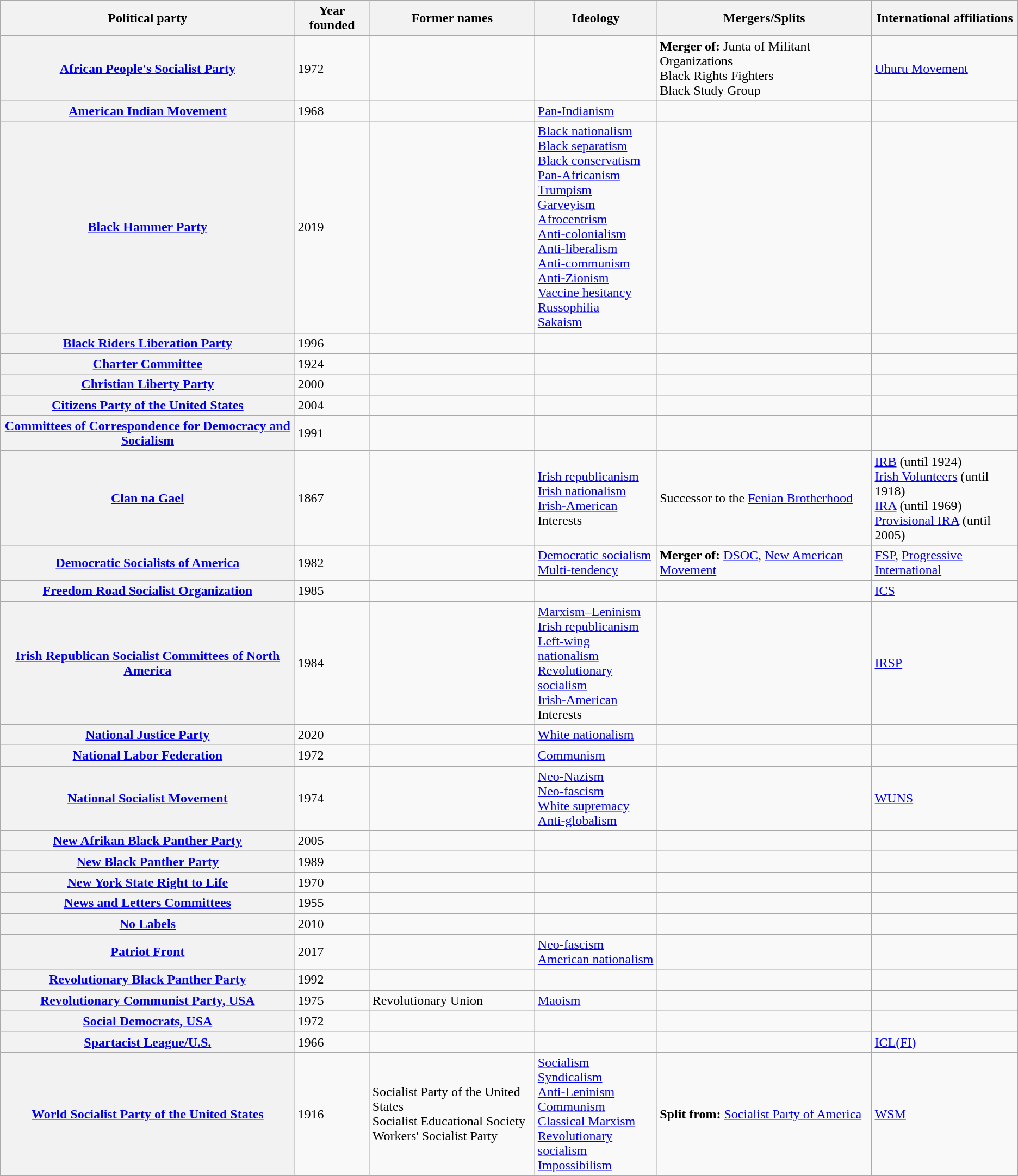<table class="wikitable sortable plainrowheaders">
<tr>
<th scope="col">Political party</th>
<th scope="col">Year founded</th>
<th scope="col">Former names</th>
<th scope="col">Ideology</th>
<th scope="col">Mergers/Splits</th>
<th scope="col">International affiliations</th>
</tr>
<tr>
<th scope="row"><a href='#'>African People's Socialist Party</a></th>
<td>1972</td>
<td></td>
<td></td>
<td><strong>Merger of:</strong> Junta of Militant Organizations<br>Black Rights Fighters<br>Black Study Group</td>
<td><a href='#'>Uhuru Movement</a></td>
</tr>
<tr>
<th scope="row"><a href='#'>American Indian Movement</a></th>
<td>1968</td>
<td></td>
<td><a href='#'>Pan-Indianism</a></td>
<td></td>
<td></td>
</tr>
<tr>
<th scope="row"><a href='#'>Black Hammer Party</a></th>
<td>2019</td>
<td></td>
<td><a href='#'>Black nationalism</a><br><a href='#'>Black separatism</a><br><a href='#'>Black conservatism</a><br><a href='#'>Pan-Africanism</a><br><a href='#'>Trumpism</a><br><a href='#'>Garveyism</a><br><a href='#'>Afrocentrism</a><br><a href='#'>Anti-colonialism</a><br><a href='#'>Anti-liberalism</a><br><a href='#'>Anti-communism</a><br><a href='#'>Anti-Zionism</a><br><a href='#'>Vaccine hesitancy</a><br><a href='#'>Russophilia</a><br><a href='#'>Sakaism</a></td>
<td></td>
<td></td>
</tr>
<tr>
<th scope="row"><a href='#'>Black Riders Liberation Party</a></th>
<td>1996</td>
<td></td>
<td></td>
<td></td>
<td></td>
</tr>
<tr>
<th scope="row"><a href='#'>Charter Committee</a></th>
<td>1924</td>
<td></td>
<td></td>
<td></td>
<td></td>
</tr>
<tr>
<th scope="row"><a href='#'>Christian Liberty Party</a></th>
<td>2000</td>
<td></td>
<td></td>
<td></td>
<td></td>
</tr>
<tr>
<th scope="row"><a href='#'>Citizens Party of the United States</a></th>
<td>2004</td>
<td></td>
<td></td>
<td></td>
<td></td>
</tr>
<tr>
<th scope="row"><a href='#'>Committees of Correspondence for Democracy and Socialism</a></th>
<td>1991</td>
<td></td>
<td></td>
<td></td>
<td></td>
</tr>
<tr>
<th scope="row"><a href='#'>Clan na Gael</a></th>
<td>1867</td>
<td></td>
<td><a href='#'>Irish republicanism</a><br><a href='#'>Irish nationalism</a><br><a href='#'>Irish-American</a> Interests</td>
<td>Successor to the <a href='#'>Fenian Brotherhood</a></td>
<td><a href='#'>IRB</a> (until 1924)<br><a href='#'>Irish Volunteers</a> (until 1918)<br><a href='#'>IRA</a> (until 1969)<br><a href='#'>Provisional IRA</a> (until 2005)</td>
</tr>
<tr>
<th scope="row"><a href='#'>Democratic Socialists of America</a></th>
<td>1982</td>
<td></td>
<td><a href='#'>Democratic socialism</a><br><a href='#'>Multi-tendency</a></td>
<td><strong>Merger of:</strong> <a href='#'>DSOC</a>, <a href='#'>New American Movement</a></td>
<td><a href='#'>FSP</a>, <a href='#'>Progressive International</a></td>
</tr>
<tr>
<th scope="row"><a href='#'>Freedom Road Socialist Organization</a></th>
<td><span>1985</span></td>
<td></td>
<td></td>
<td></td>
<td><a href='#'>ICS</a></td>
</tr>
<tr>
<th scope="row"><a href='#'>Irish Republican Socialist Committees of North America</a></th>
<td>1984</td>
<td></td>
<td><a href='#'>Marxism–Leninism</a><br><a href='#'>Irish republicanism</a><br><a href='#'>Left-wing nationalism</a><br><a href='#'>Revolutionary socialism</a><br><a href='#'>Irish-American</a> Interests</td>
<td></td>
<td><a href='#'>IRSP</a></td>
</tr>
<tr>
<th scope="row"><a href='#'>National Justice Party</a></th>
<td>2020</td>
<td></td>
<td><a href='#'>White nationalism</a></td>
<td></td>
<td></td>
</tr>
<tr>
<th scope="row"><a href='#'>National Labor Federation</a></th>
<td>1972</td>
<td></td>
<td><a href='#'>Communism</a></td>
<td></td>
<td></td>
</tr>
<tr>
<th scope="row"><a href='#'>National Socialist Movement</a></th>
<td>1974</td>
<td></td>
<td><a href='#'>Neo-Nazism</a><br><a href='#'>Neo-fascism</a><br><a href='#'>White supremacy</a><br><a href='#'>Anti-globalism</a></td>
<td></td>
<td><a href='#'>WUNS</a></td>
</tr>
<tr>
<th scope="row"><a href='#'>New Afrikan Black Panther Party</a></th>
<td>2005</td>
<td></td>
<td></td>
<td></td>
<td></td>
</tr>
<tr>
<th scope="row"><a href='#'>New Black Panther Party</a></th>
<td>1989</td>
<td></td>
<td></td>
<td></td>
<td></td>
</tr>
<tr>
<th scope="row"><a href='#'>New York State Right to Life</a></th>
<td>1970</td>
<td></td>
<td></td>
<td></td>
<td></td>
</tr>
<tr>
<th scope="row"><a href='#'>News and Letters Committees</a></th>
<td>1955</td>
<td></td>
<td></td>
<td></td>
<td></td>
</tr>
<tr>
<th scope="row"><a href='#'>No Labels</a></th>
<td>2010</td>
<td></td>
<td></td>
<td></td>
<td></td>
</tr>
<tr>
<th scope="row"><a href='#'>Patriot Front</a></th>
<td>2017</td>
<td></td>
<td><a href='#'>Neo-fascism</a><br><a href='#'>American nationalism</a></td>
<td></td>
<td></td>
</tr>
<tr>
<th scope="row"><a href='#'>Revolutionary Black Panther Party</a></th>
<td>1992</td>
<td></td>
<td></td>
<td></td>
<td></td>
</tr>
<tr>
<th scope="row"><a href='#'>Revolutionary Communist Party, USA</a></th>
<td>1975</td>
<td>Revolutionary Union</td>
<td><a href='#'>Maoism</a></td>
<td></td>
<td></td>
</tr>
<tr>
<th scope="row"><a href='#'>Social Democrats, USA</a></th>
<td>1972</td>
<td></td>
<td></td>
<td></td>
<td></td>
</tr>
<tr>
<th scope="row"><a href='#'>Spartacist League/U.S.</a></th>
<td>1966</td>
<td></td>
<td></td>
<td></td>
<td><a href='#'>ICL(FI)</a></td>
</tr>
<tr>
<th scope="row"><a href='#'>World Socialist Party of the United States</a></th>
<td>1916</td>
<td>Socialist Party of the United States<br>Socialist Educational Society<br>Workers' Socialist Party</td>
<td><a href='#'>Socialism</a><br><a href='#'>Syndicalism</a><br><a href='#'>Anti-Leninism</a><br><a href='#'>Communism</a><br><a href='#'>Classical Marxism</a><br><a href='#'>Revolutionary socialism</a><br><a href='#'>Impossibilism</a></td>
<td><strong>Split from:</strong> <a href='#'>Socialist Party of America</a></td>
<td><a href='#'>WSM</a></td>
</tr>
</table>
